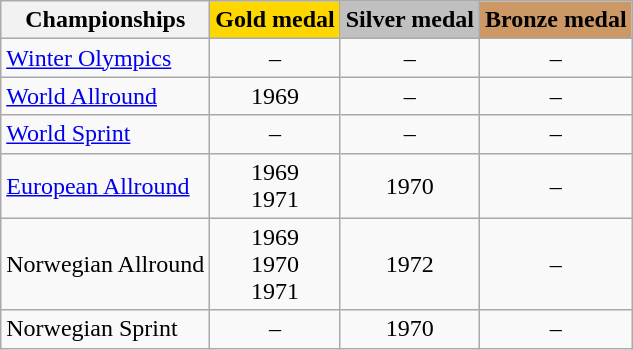<table class="wikitable">
<tr>
<th>Championships</th>
<td align=center bgcolor=gold><strong>Gold medal</strong></td>
<td align=center bgcolor=silver><strong>Silver medal</strong></td>
<td align=center bgcolor=cc9966><strong>Bronze medal</strong></td>
</tr>
<tr align="center">
<td align="left"><a href='#'>Winter Olympics</a></td>
<td>–</td>
<td>–</td>
<td>–</td>
</tr>
<tr align="center">
<td align="left"><a href='#'>World Allround</a></td>
<td>1969</td>
<td>–</td>
<td>–</td>
</tr>
<tr align="center">
<td align="left"><a href='#'>World Sprint</a></td>
<td>–</td>
<td>–</td>
<td>–</td>
</tr>
<tr align="center">
<td align="left"><a href='#'>European Allround</a></td>
<td>1969 <br> 1971</td>
<td>1970</td>
<td>–</td>
</tr>
<tr align="center">
<td align="left">Norwegian Allround</td>
<td>1969 <br> 1970 <br> 1971</td>
<td>1972</td>
<td>–</td>
</tr>
<tr align="center">
<td align="left">Norwegian Sprint</td>
<td>–</td>
<td>1970</td>
<td>–</td>
</tr>
</table>
